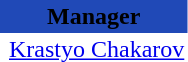<table class="toccolours" border="0" cellpadding="2" cellspacing="0" align="left" style="margin:0.5em;">
<tr>
<th colspan="2" align="center" bgcolor="#2049B7"><span>Manager</span></th>
</tr>
<tr>
<td></td>
<td> <a href='#'>Krastyo Chakarov</a></td>
</tr>
</table>
